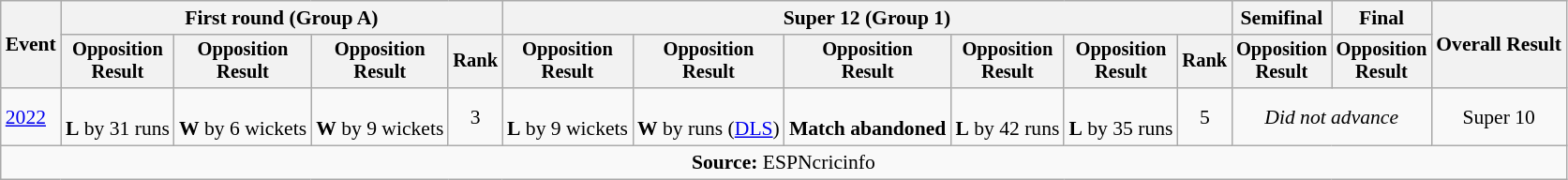<table class=wikitable style=font-size:90%;text-align:center>
<tr>
<th rowspan=2>Event</th>
<th colspan=4>First round (Group A)</th>
<th colspan=6>Super 12 (Group 1)</th>
<th>Semifinal</th>
<th>Final</th>
<th rowspan=2>Overall Result</th>
</tr>
<tr style=font-size:95%>
<th>Opposition<br>Result</th>
<th>Opposition<br>Result</th>
<th>Opposition<br>Result</th>
<th>Rank</th>
<th>Opposition<br>Result</th>
<th>Opposition<br>Result</th>
<th>Opposition<br>Result</th>
<th>Opposition<br>Result</th>
<th>Opposition<br>Result</th>
<th>Rank</th>
<th>Opposition<br>Result</th>
<th>Opposition<br>Result</th>
</tr>
<tr>
<td align=left><a href='#'>2022</a></td>
<td><br><strong>L</strong> by 31 runs</td>
<td><br><strong>W</strong> by 6 wickets</td>
<td><br><strong>W</strong> by 9 wickets</td>
<td>3</td>
<td><br><strong>L</strong> by 9 wickets</td>
<td><br><strong>W</strong> by runs (<a href='#'>DLS</a>)</td>
<td><br><strong>Match abandoned</strong></td>
<td><br><strong>L</strong> by 42 runs</td>
<td><br><strong>L</strong> by 35 runs</td>
<td>5</td>
<td colspan=2><em>Did not advance</em></td>
<td>Super 10</td>
</tr>
<tr>
<td colspan="14"><strong>Source:</strong> ESPNcricinfo</td>
</tr>
</table>
